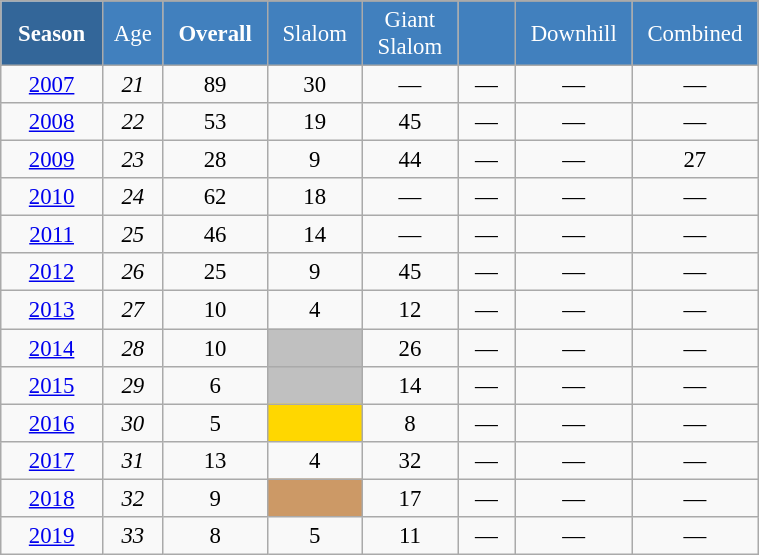<table class="wikitable"  style="font-size:95%; text-align:center; border:gray solid 1px; width:40%;">
<tr style="background:#369; color:white;">
<td rowspan="2" style="width:6%;"><strong>Season</strong></td>
</tr>
<tr style="background:#4180be; color:white;">
<td style="width:3%;">Age</td>
<td style="width:5%;"><strong>Overall</strong></td>
<td style="width:5%;">Slalom</td>
<td style="width:5%;">Giant<br>Slalom</td>
<td style="width:5%;"></td>
<td style="width:5%;">Downhill</td>
<td style="width:5%;">Combined</td>
</tr>
<tr>
<td><a href='#'>2007</a></td>
<td><em>21</em></td>
<td>89</td>
<td>30</td>
<td>—</td>
<td>—</td>
<td>—</td>
<td>—</td>
</tr>
<tr>
<td><a href='#'>2008</a></td>
<td><em>22</em></td>
<td>53</td>
<td>19</td>
<td>45</td>
<td>—</td>
<td>—</td>
<td>—</td>
</tr>
<tr>
<td><a href='#'>2009</a></td>
<td><em>23</em></td>
<td>28</td>
<td>9</td>
<td>44</td>
<td>—</td>
<td>—</td>
<td>27</td>
</tr>
<tr>
<td><a href='#'>2010</a></td>
<td><em>24</em></td>
<td>62</td>
<td>18</td>
<td>—</td>
<td>—</td>
<td>—</td>
<td>—</td>
</tr>
<tr>
<td><a href='#'>2011</a></td>
<td><em>25</em></td>
<td>46</td>
<td>14</td>
<td>—</td>
<td>—</td>
<td>—</td>
<td>—</td>
</tr>
<tr>
<td><a href='#'>2012</a></td>
<td><em>26</em></td>
<td>25</td>
<td>9</td>
<td>45</td>
<td>—</td>
<td>—</td>
<td>—</td>
</tr>
<tr>
<td><a href='#'>2013</a></td>
<td><em>27</em></td>
<td>10</td>
<td>4</td>
<td>12</td>
<td>—</td>
<td>—</td>
<td>—</td>
</tr>
<tr>
<td><a href='#'>2014</a></td>
<td><em>28</em></td>
<td>10</td>
<td style="background:silver;"></td>
<td>26</td>
<td>—</td>
<td>—</td>
<td>—</td>
</tr>
<tr>
<td><a href='#'>2015</a></td>
<td><em>29</em></td>
<td>6</td>
<td style="background:silver;"></td>
<td>14</td>
<td>—</td>
<td>—</td>
<td>—</td>
</tr>
<tr>
<td><a href='#'>2016</a></td>
<td><em>30</em></td>
<td>5</td>
<td style="background:gold;"></td>
<td>8</td>
<td>—</td>
<td>—</td>
<td>—</td>
</tr>
<tr>
<td><a href='#'>2017</a></td>
<td><em>31</em></td>
<td>13</td>
<td>4</td>
<td>32</td>
<td>—</td>
<td>—</td>
<td>—</td>
</tr>
<tr>
<td><a href='#'>2018</a></td>
<td><em>32</em></td>
<td>9</td>
<td style="background:#c96;"></td>
<td>17</td>
<td>—</td>
<td>—</td>
<td>—</td>
</tr>
<tr>
<td><a href='#'>2019</a></td>
<td><em>33</em></td>
<td>8</td>
<td>5</td>
<td>11</td>
<td>—</td>
<td>—</td>
<td>—</td>
</tr>
</table>
